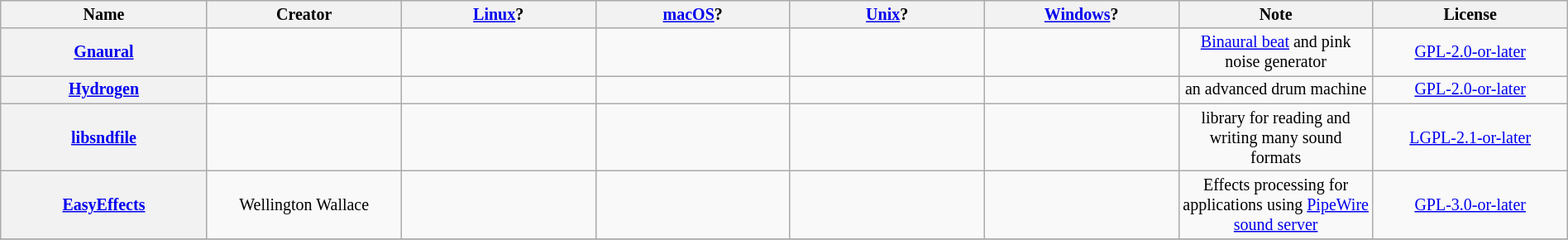<table class="wikitable sortable" style="width: 100%; table-layout: fixed; font-size: smaller; text-align: center;">
<tr style="background: #ececec">
<th style="width:12em">Name</th>
<th>Creator</th>
<th><a href='#'>Linux</a>?</th>
<th><a href='#'>macOS</a>?</th>
<th><a href='#'>Unix</a>?</th>
<th><a href='#'>Windows</a>?</th>
<th>Note</th>
<th>License</th>
</tr>
<tr>
<th><a href='#'>Gnaural</a></th>
<td></td>
<td></td>
<td></td>
<td></td>
<td></td>
<td><a href='#'>Binaural beat</a> and pink noise generator</td>
<td><a href='#'>GPL-2.0-or-later</a></td>
</tr>
<tr>
<th><a href='#'>Hydrogen</a></th>
<td></td>
<td></td>
<td></td>
<td></td>
<td></td>
<td>an advanced drum machine</td>
<td><a href='#'>GPL-2.0-or-later</a></td>
</tr>
<tr>
<th><a href='#'>libsndfile</a></th>
<td></td>
<td></td>
<td></td>
<td></td>
<td></td>
<td>library for reading and writing many sound formats</td>
<td><a href='#'>LGPL-2.1-or-later</a></td>
</tr>
<tr>
<th><a href='#'>EasyEffects</a></th>
<td>Wellington Wallace</td>
<td></td>
<td></td>
<td></td>
<td></td>
<td>Effects processing for applications using <a href='#'>PipeWire</a> <a href='#'>sound server</a></td>
<td><a href='#'>GPL-3.0-or-later</a></td>
</tr>
<tr>
</tr>
</table>
